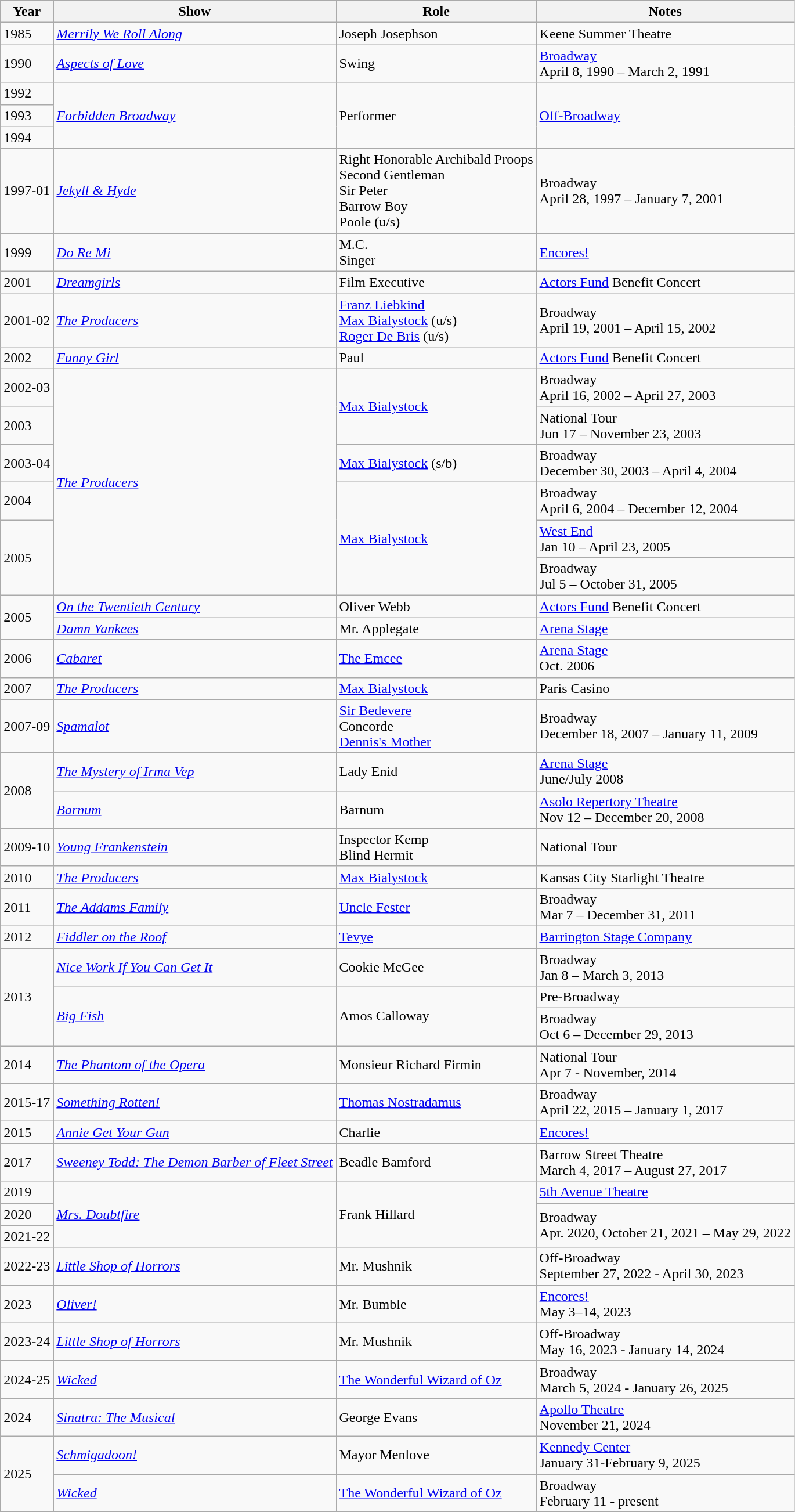<table class="wikitable">
<tr>
<th>Year</th>
<th>Show</th>
<th>Role</th>
<th>Notes</th>
</tr>
<tr>
<td>1985</td>
<td><em><a href='#'>Merrily We Roll Along</a></em></td>
<td>Joseph Josephson</td>
<td>Keene Summer Theatre</td>
</tr>
<tr>
<td>1990</td>
<td><em><a href='#'>Aspects of Love</a></em></td>
<td>Swing</td>
<td><a href='#'>Broadway</a><br>April 8, 1990 – March 2, 1991</td>
</tr>
<tr>
<td>1992</td>
<td rowspan=3><em><a href='#'>Forbidden Broadway</a></em></td>
<td rowspan=3>Performer</td>
<td rowspan=3><a href='#'>Off-Broadway</a></td>
</tr>
<tr>
<td>1993</td>
</tr>
<tr>
<td>1994</td>
</tr>
<tr>
<td>1997-01</td>
<td><em><a href='#'>Jekyll & Hyde</a></em></td>
<td>Right Honorable Archibald Proops<br>Second Gentleman<br>Sir Peter<br>Barrow Boy<br>Poole (u/s)</td>
<td>Broadway<br>April 28, 1997 – January 7, 2001</td>
</tr>
<tr>
<td>1999</td>
<td><em><a href='#'>Do Re Mi</a></em></td>
<td>M.C.<br>Singer</td>
<td><a href='#'>Encores!</a></td>
</tr>
<tr>
<td>2001</td>
<td><em><a href='#'>Dreamgirls</a></em></td>
<td>Film Executive</td>
<td><a href='#'>Actors Fund</a> Benefit Concert</td>
</tr>
<tr>
<td>2001-02</td>
<td><em><a href='#'>The Producers</a></em></td>
<td><a href='#'>Franz Liebkind</a><br><a href='#'>Max Bialystock</a> (u/s)<br><a href='#'>Roger De Bris</a> (u/s)</td>
<td>Broadway<br>April 19, 2001 – April 15, 2002</td>
</tr>
<tr>
<td>2002</td>
<td><em><a href='#'>Funny Girl</a></em></td>
<td>Paul</td>
<td><a href='#'>Actors Fund</a> Benefit Concert</td>
</tr>
<tr>
<td>2002-03</td>
<td rowspan="6"><em><a href='#'>The Producers</a></em></td>
<td rowspan="2"><a href='#'>Max Bialystock</a></td>
<td>Broadway<br>April 16, 2002 – April 27, 2003</td>
</tr>
<tr>
<td>2003</td>
<td>National Tour<br>Jun 17 – November 23, 2003</td>
</tr>
<tr>
<td>2003-04</td>
<td><a href='#'>Max Bialystock</a> (s/b)</td>
<td>Broadway<br>December 30, 2003 – April 4, 2004</td>
</tr>
<tr>
<td>2004</td>
<td rowspan="3"><a href='#'>Max Bialystock</a></td>
<td>Broadway<br>April 6, 2004 – December 12, 2004</td>
</tr>
<tr>
<td rowspan=2>2005</td>
<td><a href='#'>West End</a><br>Jan 10 – April 23, 2005</td>
</tr>
<tr>
<td>Broadway<br>Jul 5 – October 31, 2005</td>
</tr>
<tr>
<td rowspan="2">2005</td>
<td><em><a href='#'>On the Twentieth Century</a></em></td>
<td>Oliver Webb</td>
<td><a href='#'>Actors Fund</a> Benefit Concert</td>
</tr>
<tr>
<td><em><a href='#'>Damn Yankees</a></em></td>
<td>Mr. Applegate</td>
<td><a href='#'>Arena Stage</a></td>
</tr>
<tr>
<td>2006</td>
<td><em><a href='#'>Cabaret</a></em></td>
<td><a href='#'>The Emcee</a></td>
<td><a href='#'>Arena Stage</a><br>Oct. 2006</td>
</tr>
<tr>
<td>2007</td>
<td><em><a href='#'>The Producers</a></em></td>
<td><a href='#'>Max Bialystock</a></td>
<td>Paris Casino</td>
</tr>
<tr>
<td>2007-09</td>
<td><em><a href='#'>Spamalot</a></em></td>
<td><a href='#'>Sir Bedevere</a><br>Concorde<br><a href='#'>Dennis's Mother</a></td>
<td>Broadway<br>December 18, 2007 – January 11, 2009</td>
</tr>
<tr>
<td rowspan="2">2008</td>
<td><em><a href='#'>The Mystery of Irma Vep</a></em></td>
<td>Lady Enid</td>
<td><a href='#'>Arena Stage</a><br>June/July 2008</td>
</tr>
<tr>
<td><em><a href='#'>Barnum</a></em></td>
<td>Barnum</td>
<td><a href='#'>Asolo Repertory Theatre</a><br>Nov 12 – December 20, 2008</td>
</tr>
<tr>
<td>2009-10</td>
<td><em><a href='#'>Young Frankenstein</a></em></td>
<td>Inspector Kemp<br>Blind Hermit</td>
<td>National Tour</td>
</tr>
<tr>
<td>2010</td>
<td><em><a href='#'>The Producers</a></em></td>
<td><a href='#'>Max Bialystock</a></td>
<td>Kansas City Starlight Theatre</td>
</tr>
<tr>
<td>2011</td>
<td><em><a href='#'>The Addams Family</a></em></td>
<td><a href='#'>Uncle Fester</a></td>
<td>Broadway<br>Mar 7 – December 31, 2011</td>
</tr>
<tr>
<td>2012</td>
<td><em><a href='#'>Fiddler on the Roof</a></em></td>
<td><a href='#'>Tevye</a></td>
<td><a href='#'>Barrington Stage Company</a></td>
</tr>
<tr>
<td rowspan="3">2013</td>
<td><em><a href='#'>Nice Work If You Can Get It</a></em></td>
<td>Cookie McGee</td>
<td>Broadway<br>Jan 8 – March 3, 2013</td>
</tr>
<tr>
<td rowspan=2><em><a href='#'>Big Fish</a></em></td>
<td rowspan=2>Amos Calloway</td>
<td>Pre-Broadway</td>
</tr>
<tr>
<td>Broadway<br>Oct 6 – December 29, 2013</td>
</tr>
<tr>
<td>2014</td>
<td><em><a href='#'>The Phantom of the Opera</a></em></td>
<td>Monsieur Richard Firmin</td>
<td>National Tour<br>Apr 7 - November, 2014</td>
</tr>
<tr>
<td>2015-17</td>
<td><em><a href='#'>Something Rotten!</a></em></td>
<td><a href='#'>Thomas Nostradamus</a></td>
<td>Broadway<br>April 22, 2015 – January 1, 2017</td>
</tr>
<tr>
<td>2015</td>
<td><em><a href='#'>Annie Get Your Gun</a></em></td>
<td>Charlie</td>
<td><a href='#'>Encores!</a></td>
</tr>
<tr>
<td>2017</td>
<td><em><a href='#'>Sweeney Todd: The Demon Barber of Fleet Street</a></em></td>
<td>Beadle Bamford</td>
<td>Barrow Street Theatre<br>March 4, 2017 – August 27, 2017</td>
</tr>
<tr>
<td>2019</td>
<td rowspan="3"><em><a href='#'>Mrs. Doubtfire</a></em></td>
<td rowspan="3">Frank Hillard</td>
<td><a href='#'>5th Avenue Theatre</a></td>
</tr>
<tr>
<td>2020</td>
<td rowspan=2>Broadway<br>Apr. 2020, October 21, 2021 – May 29, 2022</td>
</tr>
<tr>
<td>2021-22</td>
</tr>
<tr>
<td>2022-23</td>
<td><em><a href='#'>Little Shop of Horrors</a></em></td>
<td>Mr. Mushnik</td>
<td>Off-Broadway<br>September 27, 2022 - April 30, 2023</td>
</tr>
<tr>
<td>2023</td>
<td><em><a href='#'>Oliver!</a></em></td>
<td>Mr. Bumble</td>
<td><a href='#'>Encores!</a><br>May 3–14, 2023</td>
</tr>
<tr>
<td>2023-24</td>
<td><em><a href='#'>Little Shop of Horrors</a></em></td>
<td>Mr. Mushnik</td>
<td>Off-Broadway<br>May 16, 2023 - January 14, 2024</td>
</tr>
<tr>
<td>2024-25</td>
<td><em><a href='#'>Wicked</a></em></td>
<td><a href='#'>The Wonderful Wizard of Oz</a></td>
<td>Broadway<br>March 5, 2024 - January 26, 2025</td>
</tr>
<tr>
<td>2024</td>
<td><em><a href='#'>Sinatra: The Musical</a></em></td>
<td>George Evans</td>
<td><a href='#'>Apollo Theatre</a><br>November 21, 2024</td>
</tr>
<tr>
<td rowspan=2>2025</td>
<td><a href='#'><em>Schmigadoon!</em></a></td>
<td>Mayor Menlove</td>
<td><a href='#'>Kennedy Center</a><br>January 31-February 9, 2025</td>
</tr>
<tr>
<td><em><a href='#'>Wicked</a></em></td>
<td><a href='#'>The Wonderful Wizard of Oz</a></td>
<td>Broadway<br>February 11 - present</td>
</tr>
</table>
